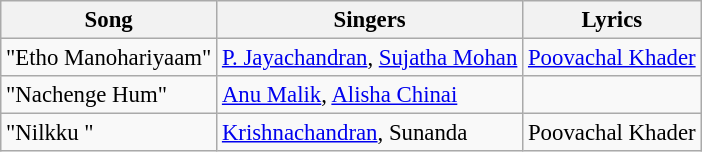<table class="wikitable" style="font-size:95%;">
<tr>
<th>Song</th>
<th>Singers</th>
<th>Lyrics</th>
</tr>
<tr>
<td>"Etho Manohariyaam"</td>
<td><a href='#'>P. Jayachandran</a>, <a href='#'>Sujatha Mohan</a></td>
<td><a href='#'>Poovachal Khader</a></td>
</tr>
<tr>
<td>"Nachenge Hum"</td>
<td><a href='#'>Anu Malik</a>, <a href='#'>Alisha Chinai</a></td>
<td></td>
</tr>
<tr>
<td>"Nilkku "</td>
<td><a href='#'>Krishnachandran</a>, Sunanda</td>
<td>Poovachal Khader</td>
</tr>
</table>
